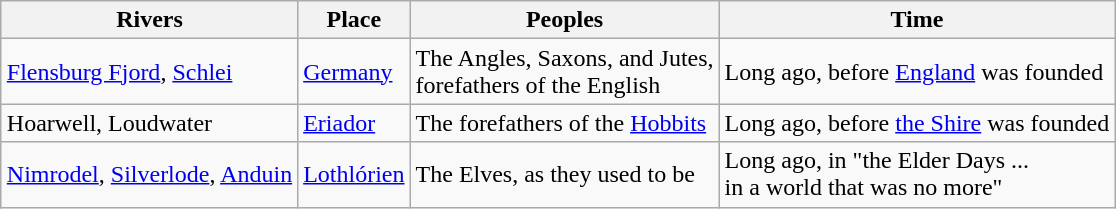<table class="wikitable" style="margin:1em auto;">
<tr>
<th>Rivers</th>
<th>Place</th>
<th>Peoples</th>
<th>Time</th>
</tr>
<tr>
<td><a href='#'>Flensburg Fjord</a>, <a href='#'>Schlei</a></td>
<td><a href='#'>Germany</a></td>
<td>The Angles, Saxons, and Jutes,<br>forefathers of the English</td>
<td>Long ago, before <a href='#'>England</a> was founded</td>
</tr>
<tr>
<td>Hoarwell, Loudwater</td>
<td><a href='#'>Eriador</a></td>
<td>The forefathers of the <a href='#'>Hobbits</a></td>
<td>Long ago, before <a href='#'>the Shire</a> was founded</td>
</tr>
<tr>
<td><a href='#'>Nimrodel</a>, <a href='#'>Silverlode</a>, <a href='#'>Anduin</a></td>
<td><a href='#'>Lothlórien</a></td>
<td>The Elves, as they used to be</td>
<td>Long ago, in "the Elder Days ...<br>in a world that was no more"</td>
</tr>
</table>
